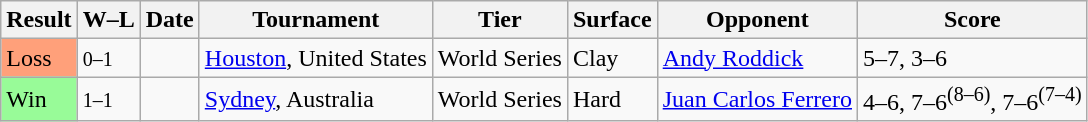<table class="sortable wikitable">
<tr>
<th>Result</th>
<th class="unsortable">W–L</th>
<th>Date</th>
<th>Tournament</th>
<th>Tier</th>
<th>Surface</th>
<th>Opponent</th>
<th class="unsortable">Score</th>
</tr>
<tr>
<td style="background:#ffa07a;">Loss</td>
<td><small>0–1</small></td>
<td><a href='#'></a></td>
<td><a href='#'>Houston</a>, United States</td>
<td>World Series</td>
<td>Clay</td>
<td> <a href='#'>Andy Roddick</a></td>
<td>5–7, 3–6</td>
</tr>
<tr>
<td style="background:#98fb98;">Win</td>
<td><small>1–1</small></td>
<td><a href='#'></a></td>
<td><a href='#'>Sydney</a>, Australia</td>
<td>World Series</td>
<td>Hard</td>
<td> <a href='#'>Juan Carlos Ferrero</a></td>
<td>4–6, 7–6<sup>(8–6)</sup>, 7–6<sup>(7–4)</sup></td>
</tr>
</table>
